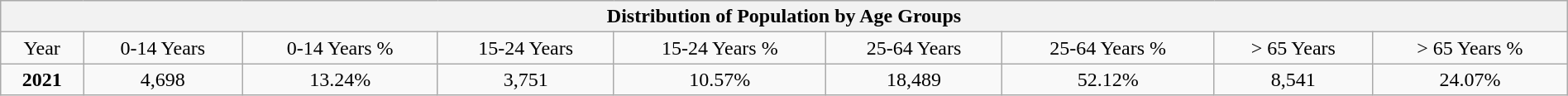<table class="wikitable" style="text-align:center; width:100%;">
<tr>
<th colspan="14">Distribution of Population by Age Groups</th>
</tr>
<tr>
<td>Year</td>
<td>0-14 Years</td>
<td>0-14 Years %</td>
<td>15-24 Years</td>
<td>15-24 Years %</td>
<td>25-64 Years</td>
<td>25-64 Years %</td>
<td>> 65 Years</td>
<td>> 65 Years %</td>
</tr>
<tr>
<td><strong>2021</strong></td>
<td>4,698</td>
<td>13.24%</td>
<td>3,751</td>
<td>10.57%</td>
<td>18,489</td>
<td>52.12%</td>
<td>8,541</td>
<td>24.07%</td>
</tr>
</table>
